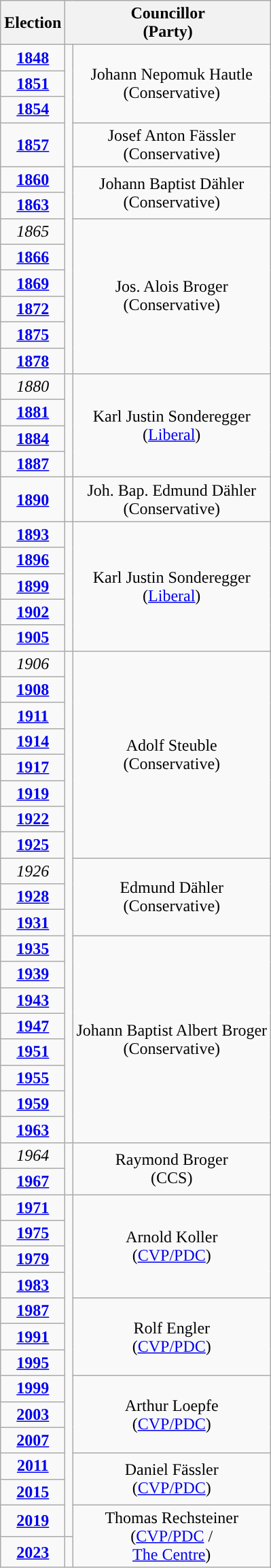<table class="wikitable" style="text-align:center">
<tr>
<th>Election</th>
<th colspan=2>Councillor<br>(Party)</th>
</tr>
<tr>
<td><strong><a href='#'>1848</a></strong></td>
<td rowspan=12; style="background-color: "></td>
<td rowspan=3>Johann Nepomuk Hautle<br>(Conservative)</td>
</tr>
<tr>
<td><strong><a href='#'>1851</a></strong></td>
</tr>
<tr>
<td><strong><a href='#'>1854</a></strong></td>
</tr>
<tr>
<td><strong><a href='#'>1857</a></strong></td>
<td rowspan=1>Josef Anton Fässler<br>(Conservative)</td>
</tr>
<tr>
<td><strong><a href='#'>1860</a></strong></td>
<td rowspan=2>Johann Baptist Dähler<br>(Conservative)</td>
</tr>
<tr>
<td><strong><a href='#'>1863</a></strong></td>
</tr>
<tr>
<td><em>1865</em></td>
<td rowspan=6>Jos. Alois Broger<br>(Conservative)</td>
</tr>
<tr>
<td><strong><a href='#'>1866</a></strong></td>
</tr>
<tr>
<td><strong><a href='#'>1869</a></strong></td>
</tr>
<tr>
<td><strong><a href='#'>1872</a></strong></td>
</tr>
<tr>
<td><strong><a href='#'>1875</a></strong></td>
</tr>
<tr>
<td><strong><a href='#'>1878</a></strong></td>
</tr>
<tr>
<td><em>1880</em></td>
<td rowspan=4; style="background-color: "></td>
<td rowspan=4>Karl Justin Sonderegger<br>(<a href='#'>Liberal</a>)</td>
</tr>
<tr>
<td><strong><a href='#'>1881</a></strong></td>
</tr>
<tr>
<td><strong><a href='#'>1884</a></strong></td>
</tr>
<tr>
<td><strong><a href='#'>1887</a></strong></td>
</tr>
<tr>
<td><strong><a href='#'>1890</a></strong></td>
<td rowspan=1; style="background-color: "></td>
<td rowspan=1>Joh. Bap. Edmund Dähler<br>(Conservative)</td>
</tr>
<tr>
<td><strong><a href='#'>1893</a></strong></td>
<td rowspan=5; style="background-color: "></td>
<td rowspan=5>Karl Justin Sonderegger<br>(<a href='#'>Liberal</a>)</td>
</tr>
<tr>
<td><strong><a href='#'>1896</a></strong></td>
</tr>
<tr>
<td><strong><a href='#'>1899</a></strong></td>
</tr>
<tr>
<td><strong><a href='#'>1902</a></strong></td>
</tr>
<tr>
<td><strong><a href='#'>1905</a></strong></td>
</tr>
<tr>
<td><em>1906</em></td>
<td rowspan=19; style="background-color: "></td>
<td rowspan=8>Adolf Steuble<br>(Conservative)</td>
</tr>
<tr>
<td><strong><a href='#'>1908</a></strong></td>
</tr>
<tr>
<td><strong><a href='#'>1911</a></strong></td>
</tr>
<tr>
<td><strong><a href='#'>1914</a></strong></td>
</tr>
<tr>
<td><strong><a href='#'>1917</a></strong></td>
</tr>
<tr>
<td><strong><a href='#'>1919</a></strong></td>
</tr>
<tr>
<td><strong><a href='#'>1922</a></strong></td>
</tr>
<tr>
<td><strong><a href='#'>1925</a></strong></td>
</tr>
<tr>
<td><em>1926</em></td>
<td rowspan=3>Edmund Dähler<br>(Conservative)</td>
</tr>
<tr>
<td><strong><a href='#'>1928</a></strong></td>
</tr>
<tr>
<td><strong><a href='#'>1931</a></strong></td>
</tr>
<tr>
<td><strong><a href='#'>1935</a></strong></td>
<td rowspan=8>Johann Baptist Albert Broger<br>(Conservative)</td>
</tr>
<tr>
<td><strong><a href='#'>1939</a></strong></td>
</tr>
<tr>
<td><strong><a href='#'>1943</a></strong></td>
</tr>
<tr>
<td><strong><a href='#'>1947</a></strong></td>
</tr>
<tr>
<td><strong><a href='#'>1951</a></strong></td>
</tr>
<tr>
<td><strong><a href='#'>1955</a></strong></td>
</tr>
<tr>
<td><strong><a href='#'>1959</a></strong></td>
</tr>
<tr>
<td><strong><a href='#'>1963</a></strong></td>
</tr>
<tr>
<td><em>1964</em></td>
<td rowspan=2; style="background-color: "></td>
<td rowspan=2>Raymond Broger<br>(CCS)</td>
</tr>
<tr>
<td><strong><a href='#'>1967</a></strong></td>
</tr>
<tr>
<td><strong><a href='#'>1971</a></strong></td>
<td rowspan=13; style="background-color: "></td>
<td rowspan=4>Arnold Koller<br>(<a href='#'>CVP/PDC</a>)</td>
</tr>
<tr>
<td><strong><a href='#'>1975</a></strong></td>
</tr>
<tr>
<td><strong><a href='#'>1979</a></strong></td>
</tr>
<tr>
<td><strong><a href='#'>1983</a></strong></td>
</tr>
<tr>
<td><strong><a href='#'>1987</a></strong></td>
<td rowspan=3>Rolf Engler<br>(<a href='#'>CVP/PDC</a>)</td>
</tr>
<tr>
<td><strong><a href='#'>1991</a></strong></td>
</tr>
<tr>
<td><strong><a href='#'>1995</a></strong></td>
</tr>
<tr>
<td><strong><a href='#'>1999</a></strong></td>
<td rowspan=3>Arthur Loepfe<br>(<a href='#'>CVP/PDC</a>)</td>
</tr>
<tr>
<td><strong><a href='#'>2003</a></strong></td>
</tr>
<tr>
<td><strong><a href='#'>2007</a></strong></td>
</tr>
<tr>
<td><strong><a href='#'>2011</a></strong></td>
<td rowspan=2>Daniel Fässler<br>(<a href='#'>CVP/PDC</a>)</td>
</tr>
<tr>
<td><strong><a href='#'>2015</a></strong></td>
</tr>
<tr>
<td><strong><a href='#'>2019</a></strong></td>
<td rowspan=2>Thomas Rechsteiner<br>(<a href='#'>CVP/PDC</a> /<br><a href='#'>The Centre</a>)</td>
</tr>
<tr>
<td><strong><a href='#'>2023</a></strong></td>
<td rowspan=1; style="background-color: "></td>
</tr>
</table>
